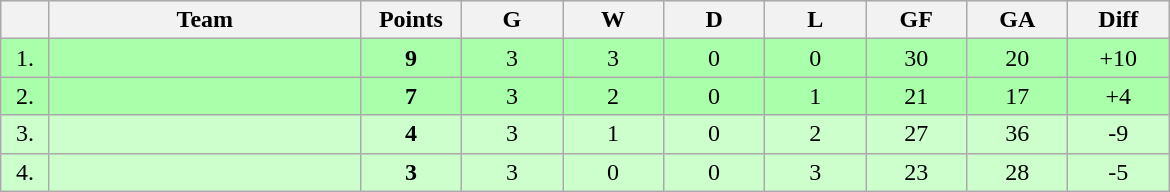<table class=wikitable style="text-align:center">
<tr bgcolor="#DCDCDC">
<th width="25"></th>
<th width="200">Team</th>
<th width="60">Points</th>
<th width="60">G</th>
<th width="60">W</th>
<th width="60">D</th>
<th width="60">L</th>
<th width="60">GF</th>
<th width="60">GA</th>
<th width="60">Diff</th>
</tr>
<tr bgcolor=#AAFFAA>
<td>1.</td>
<td align=left></td>
<td><strong>9</strong></td>
<td>3</td>
<td>3</td>
<td>0</td>
<td>0</td>
<td>30</td>
<td>20</td>
<td>+10</td>
</tr>
<tr bgcolor=#AAFFAA>
<td>2.</td>
<td align=left></td>
<td><strong>7</strong></td>
<td>3</td>
<td>2</td>
<td>0</td>
<td>1</td>
<td>21</td>
<td>17</td>
<td>+4</td>
</tr>
<tr bgcolor=#CCFFCC>
<td>3.</td>
<td align=left></td>
<td><strong>4</strong></td>
<td>3</td>
<td>1</td>
<td>0</td>
<td>2</td>
<td>27</td>
<td>36</td>
<td>-9</td>
</tr>
<tr bgcolor=#CCFFCC>
<td>4.</td>
<td align=left></td>
<td><strong>3</strong></td>
<td>3</td>
<td>0</td>
<td>0</td>
<td>3</td>
<td>23</td>
<td>28</td>
<td>-5</td>
</tr>
</table>
